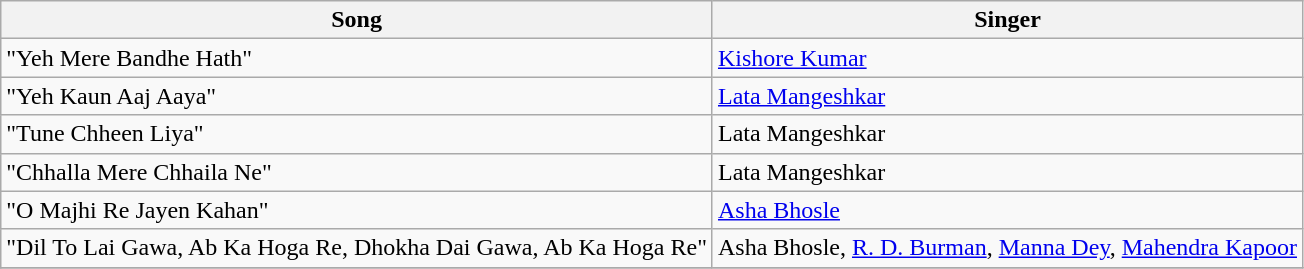<table class="wikitable">
<tr>
<th>Song</th>
<th>Singer</th>
</tr>
<tr>
<td>"Yeh Mere Bandhe Hath"</td>
<td><a href='#'>Kishore Kumar</a></td>
</tr>
<tr>
<td>"Yeh Kaun Aaj Aaya"</td>
<td><a href='#'>Lata Mangeshkar</a></td>
</tr>
<tr>
<td>"Tune Chheen Liya"</td>
<td>Lata Mangeshkar</td>
</tr>
<tr>
<td>"Chhalla Mere Chhaila Ne"</td>
<td>Lata Mangeshkar</td>
</tr>
<tr>
<td>"O Majhi Re Jayen Kahan"</td>
<td><a href='#'>Asha Bhosle</a></td>
</tr>
<tr>
<td>"Dil To Lai Gawa, Ab Ka Hoga Re, Dhokha Dai Gawa, Ab Ka Hoga Re"</td>
<td>Asha Bhosle, <a href='#'>R. D. Burman</a>, <a href='#'>Manna Dey</a>, <a href='#'>Mahendra Kapoor</a></td>
</tr>
<tr>
</tr>
</table>
